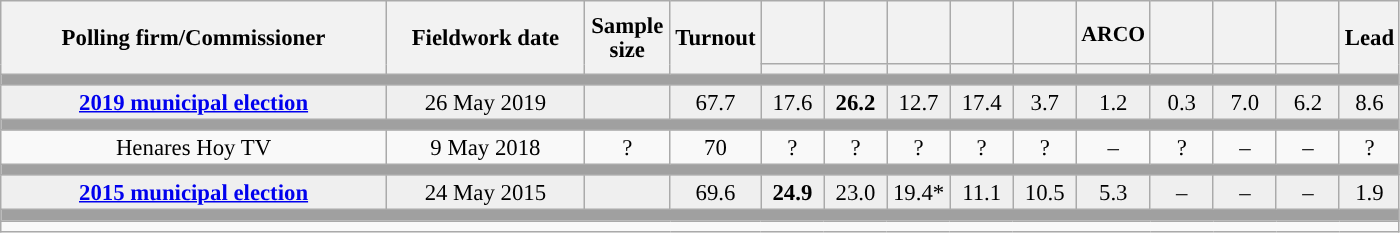<table class="wikitable collapsible collapsed" style="text-align:center; font-size:95%; line-height:16px;">
<tr style="height:42px;">
<th style="width:250px;" rowspan="2">Polling firm/Commissioner</th>
<th style="width:125px;" rowspan="2">Fieldwork date</th>
<th style="width:50px;" rowspan="2">Sample size</th>
<th style="width:45px;" rowspan="2">Turnout</th>
<th style="width:35px;"></th>
<th style="width:35px;"></th>
<th style="width:35px;"></th>
<th style="width:35px;"></th>
<th style="width:35px;"></th>
<th style="width:35px; font-size:95%;">ARCO</th>
<th style="width:35px;"></th>
<th style="width:35px;"></th>
<th style="width:35px;"></th>
<th style="width:30px;" rowspan="2">Lead</th>
</tr>
<tr>
<th style="color:inherit;background:"></th>
<th style="color:inherit;background:"></th>
<th style="color:inherit;background:"></th>
<th style="color:inherit;background:"></th>
<th style="color:inherit;background:"></th>
<th style="color:inherit;background:"></th>
<th style="color:inherit;background:"></th>
<th style="color:inherit;background:"></th>
<th style="color:inherit;background:"></th>
</tr>
<tr>
<td colspan="14" style="background:#A0A0A0"></td>
</tr>
<tr style="background:#EFEFEF;">
<td><strong><a href='#'>2019 municipal election</a></strong></td>
<td>26 May 2019</td>
<td></td>
<td>67.7</td>
<td>17.6<br></td>
<td><strong>26.2</strong><br></td>
<td>12.7<br></td>
<td>17.4<br></td>
<td>3.7<br></td>
<td>1.2<br></td>
<td>0.3<br></td>
<td>7.0<br></td>
<td>6.2<br></td>
<td style="background:">8.6</td>
</tr>
<tr>
<td colspan="14" style="background:#A0A0A0"></td>
</tr>
<tr>
<td>Henares Hoy TV</td>
<td>9 May 2018</td>
<td>?</td>
<td>70</td>
<td>?<br></td>
<td>?<br></td>
<td>?<br></td>
<td>?<br></td>
<td>?<br></td>
<td>–</td>
<td>?<br></td>
<td>–</td>
<td>–</td>
<td style="background:">?</td>
</tr>
<tr>
<td colspan="14" style="background:#A0A0A0"></td>
</tr>
<tr style="background:#EFEFEF;">
<td><strong><a href='#'>2015 municipal election</a></strong></td>
<td>24 May 2015</td>
<td></td>
<td>69.6</td>
<td><strong>24.9</strong><br></td>
<td>23.0<br></td>
<td>19.4*<br></td>
<td>11.1<br></td>
<td>10.5<br></td>
<td>5.3<br></td>
<td>–</td>
<td>–</td>
<td>–</td>
<td style="background:">1.9</td>
</tr>
<tr>
<td colspan="14" style="background:#A0A0A0"></td>
</tr>
<tr>
<td align="left" colspan="14"></td>
</tr>
</table>
